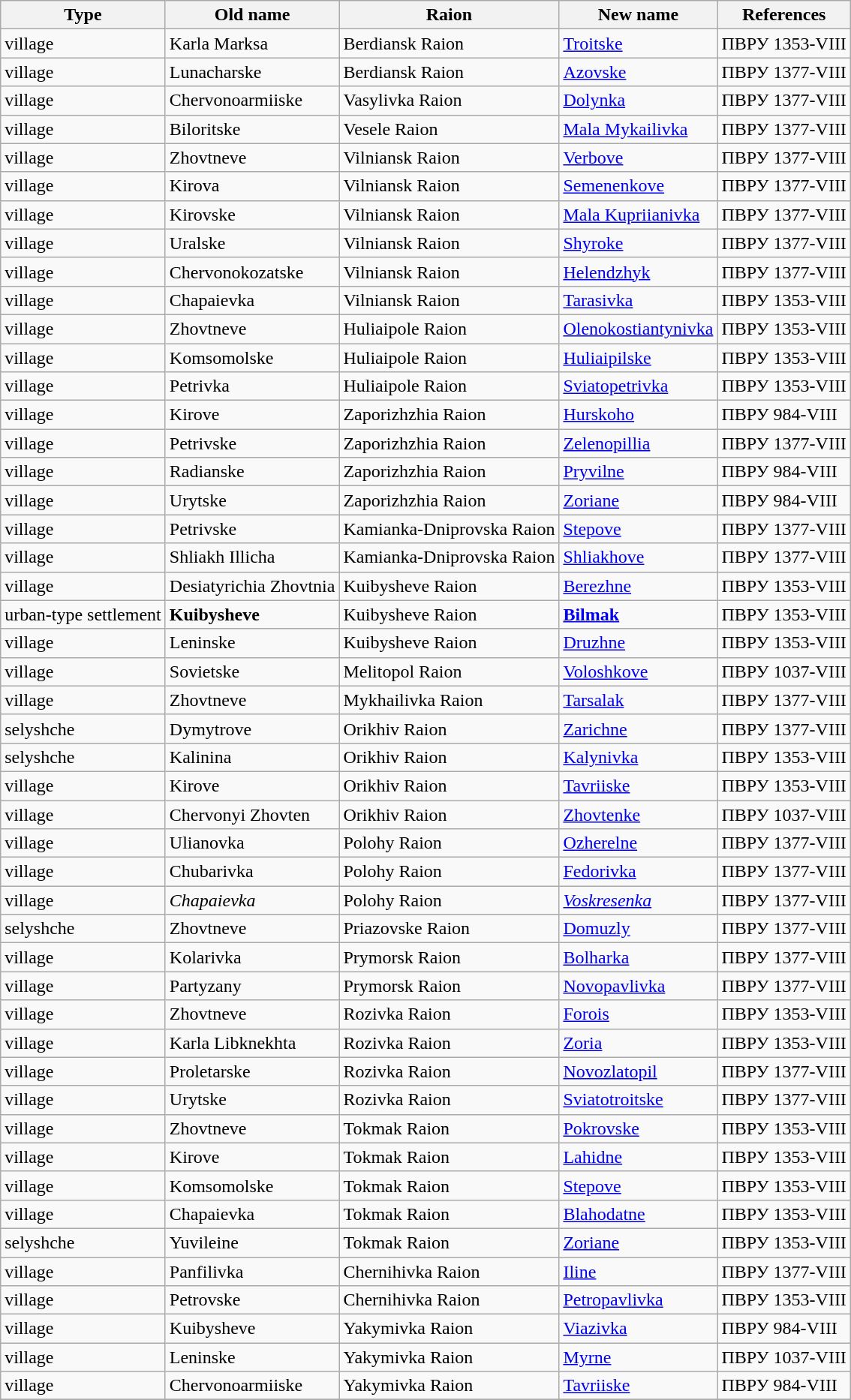<table class="wikitable sortable" style="margin:auto;">
<tr>
<th>Type</th>
<th>Old name</th>
<th>Raion</th>
<th>New name</th>
<th>References</th>
</tr>
<tr>
<td>village</td>
<td>Karla Marksa</td>
<td>Berdiansk Raion</td>
<td><a href='#'>Troitske</a></td>
<td>ПВРУ 1353-VIII</td>
</tr>
<tr>
<td>village</td>
<td>Lunacharske</td>
<td>Berdiansk Raion</td>
<td><a href='#'>Azovske</a></td>
<td>ПВРУ 1377-VIII</td>
</tr>
<tr>
<td>village</td>
<td>Chervonoarmiiske</td>
<td>Vasylivka Raion</td>
<td><a href='#'>Dolynka</a></td>
<td>ПВРУ 1377-VIII</td>
</tr>
<tr>
<td>village</td>
<td>Biloritske</td>
<td>Vesele Raion</td>
<td><a href='#'>Mala Mykailivka</a></td>
<td>ПВРУ 1377-VIII</td>
</tr>
<tr>
<td>village</td>
<td>Zhovtneve</td>
<td>Vilniansk Raion</td>
<td><a href='#'>Verbove</a></td>
<td>ПВРУ 1377-VIII</td>
</tr>
<tr>
<td>village</td>
<td>Kirova</td>
<td>Vilniansk Raion</td>
<td><a href='#'>Semenenkove</a></td>
<td>ПВРУ 1377-VIII</td>
</tr>
<tr>
<td>village</td>
<td>Kirovske</td>
<td>Vilniansk Raion</td>
<td><a href='#'>Mala Kupriianivka</a></td>
<td>ПВРУ 1377-VIII</td>
</tr>
<tr>
<td>village</td>
<td>Uralske</td>
<td>Vilniansk Raion</td>
<td><a href='#'>Shyroke</a></td>
<td>ПВРУ 1377-VIII</td>
</tr>
<tr>
<td>village</td>
<td>Chervonokozatske</td>
<td>Vilniansk Raion</td>
<td><a href='#'>Helendzhyk</a></td>
<td>ПВРУ 1377-VIII</td>
</tr>
<tr>
<td>village</td>
<td>Chapaievka</td>
<td>Vilniansk Raion</td>
<td><a href='#'>Tarasivka</a></td>
<td>ПВРУ 1353-VIII</td>
</tr>
<tr>
<td>village</td>
<td>Zhovtneve</td>
<td>Huliaipole Raion</td>
<td><a href='#'>Olenokostiantynivka</a></td>
<td>ПВРУ 1353-VIII</td>
</tr>
<tr>
<td>village</td>
<td>Komsomolske</td>
<td>Huliaipole Raion</td>
<td><a href='#'>Huliaipilske</a></td>
<td>ПВРУ 1353-VIII</td>
</tr>
<tr>
<td>village</td>
<td>Petrivka</td>
<td>Huliaipole Raion</td>
<td><a href='#'>Sviatopetrivka</a></td>
<td>ПВРУ 1353-VIII</td>
</tr>
<tr>
<td>village</td>
<td>Kirove</td>
<td>Zaporizhzhia Raion</td>
<td><a href='#'>Hurskoho</a></td>
<td>ПВРУ 984-VIII</td>
</tr>
<tr>
<td>village</td>
<td>Petrivske</td>
<td>Zaporizhzhia Raion</td>
<td><a href='#'>Zelenopillia</a></td>
<td>ПВРУ 1377-VIII</td>
</tr>
<tr>
<td>village</td>
<td>Radianske</td>
<td>Zaporizhzhia Raion</td>
<td><a href='#'>Pryvilne</a></td>
<td>ПВРУ 984-VIII</td>
</tr>
<tr>
<td>village</td>
<td>Urytske</td>
<td>Zaporizhzhia Raion</td>
<td><a href='#'>Zoriane</a></td>
<td>ПВРУ 984-VIII</td>
</tr>
<tr>
<td>village</td>
<td>Petrivske</td>
<td>Kamianka-Dniprovska Raion</td>
<td><a href='#'>Stepove</a></td>
<td>ПВРУ 1377-VIII</td>
</tr>
<tr>
<td>village</td>
<td>Shliakh Illicha</td>
<td>Kamianka-Dniprovska Raion</td>
<td><a href='#'>Shliakhove</a></td>
<td>ПВРУ 1377-VIII</td>
</tr>
<tr>
<td>village</td>
<td>Desiatyrichia Zhovtnia</td>
<td>Kuibysheve Raion</td>
<td><a href='#'>Berezhne</a></td>
<td>ПВРУ 1353-VIII</td>
</tr>
<tr>
<td>urban-type settlement</td>
<td><strong>Kuibysheve</strong></td>
<td>Kuibysheve Raion</td>
<td><strong><a href='#'>Bilmak</a></strong></td>
<td>ПВРУ 1353-VIII</td>
</tr>
<tr>
<td>village</td>
<td>Leninske</td>
<td>Kuibysheve Raion</td>
<td><a href='#'>Druzhne</a></td>
<td>ПВРУ 1353-VIII</td>
</tr>
<tr>
<td>village</td>
<td>Sovietske</td>
<td>Melitopol Raion</td>
<td><a href='#'>Voloshkove</a></td>
<td>ПВРУ 1037-VIII</td>
</tr>
<tr>
<td>village</td>
<td>Zhovtneve</td>
<td>Mykhailivka Raion</td>
<td><a href='#'>Tarsalak</a></td>
<td>ПВРУ 1377-VIII</td>
</tr>
<tr>
<td>selyshche</td>
<td>Dymytrove</td>
<td>Orikhiv Raion</td>
<td><a href='#'>Zarichne</a></td>
<td>ПВРУ 1377-VIII</td>
</tr>
<tr>
<td>selyshche</td>
<td>Kalinina</td>
<td>Orikhiv Raion</td>
<td><a href='#'>Kalynivka</a></td>
<td>ПВРУ 1353-VIII</td>
</tr>
<tr>
<td>village</td>
<td>Kirove</td>
<td>Orikhiv Raion</td>
<td><a href='#'>Tavriiske</a></td>
<td>ПВРУ 1353-VIII</td>
</tr>
<tr>
<td>village</td>
<td>Chervonyi Zhovten</td>
<td>Orikhiv Raion</td>
<td><a href='#'>Zhovtenke</a></td>
<td>ПВРУ 1037-VIII</td>
</tr>
<tr>
<td>village</td>
<td>Ulianovka</td>
<td>Polohy Raion</td>
<td><a href='#'>Ozherelne</a></td>
<td>ПВРУ 1377-VIII</td>
</tr>
<tr>
<td>village</td>
<td>Chubarivka</td>
<td>Polohy Raion</td>
<td><a href='#'>Fedorivka</a></td>
<td>ПВРУ 1377-VIII</td>
</tr>
<tr>
<td>village</td>
<td><em>Chapaievka</em></td>
<td>Polohy Raion</td>
<td><em><a href='#'>Voskresenka</a></em></td>
<td>ПВРУ 1377-VIII</td>
</tr>
<tr>
<td>selyshche</td>
<td>Zhovtneve</td>
<td>Priazovske Raion</td>
<td><a href='#'>Domuzly</a></td>
<td>ПВРУ 1377-VIII</td>
</tr>
<tr>
<td>village</td>
<td>Kolarivka</td>
<td>Prymorsk Raion</td>
<td><a href='#'>Bolharka</a></td>
<td>ПВРУ 1377-VIII</td>
</tr>
<tr>
<td>village</td>
<td>Partyzany</td>
<td>Prymorsk Raion</td>
<td><a href='#'>Novopavlivka</a></td>
<td>ПВРУ 1377-VIII</td>
</tr>
<tr>
<td>village</td>
<td>Zhovtneve</td>
<td>Rozivka Raion</td>
<td><a href='#'>Forois</a></td>
<td>ПВРУ 1353-VIII</td>
</tr>
<tr>
<td>village</td>
<td>Karla Libknekhta</td>
<td>Rozivka Raion</td>
<td><a href='#'>Zoria</a></td>
<td>ПВРУ 1353-VIII</td>
</tr>
<tr>
<td>village</td>
<td>Proletarske</td>
<td>Rozivka Raion</td>
<td><a href='#'>Novozlatopil</a></td>
<td>ПВРУ 1377-VIII</td>
</tr>
<tr>
<td>village</td>
<td>Urytske</td>
<td>Rozivka Raion</td>
<td><a href='#'>Sviatotroitske</a></td>
<td>ПВРУ 1377-VIII</td>
</tr>
<tr>
<td>village</td>
<td>Zhovtneve</td>
<td>Tokmak Raion</td>
<td><a href='#'>Pokrovske</a></td>
<td>ПВРУ 1353-VIII</td>
</tr>
<tr>
<td>village</td>
<td>Kirove</td>
<td>Tokmak Raion</td>
<td><a href='#'>Lahidne</a></td>
<td>ПВРУ 1353-VIII</td>
</tr>
<tr>
<td>village</td>
<td>Komsomolske</td>
<td>Tokmak Raion</td>
<td><a href='#'>Stepove</a></td>
<td>ПВРУ 1353-VIII</td>
</tr>
<tr>
<td>village</td>
<td>Chapaievka</td>
<td>Tokmak Raion</td>
<td><a href='#'>Blahodatne</a></td>
<td>ПВРУ 1353-VIII</td>
</tr>
<tr>
<td>selyshche</td>
<td>Yuvileine</td>
<td>Tokmak Raion</td>
<td><a href='#'>Zoriane</a></td>
<td>ПВРУ 1353-VIII</td>
</tr>
<tr>
<td>village</td>
<td>Panfilivka</td>
<td>Chernihivka Raion</td>
<td><a href='#'>Iline</a></td>
<td>ПВРУ 1377-VIII</td>
</tr>
<tr>
<td>village</td>
<td>Petrovske</td>
<td>Chernihivka Raion</td>
<td><a href='#'>Petropavlivka</a></td>
<td>ПВРУ 1353-VIII</td>
</tr>
<tr>
<td>village</td>
<td>Kuibysheve</td>
<td>Yakymivka Raion</td>
<td><a href='#'>Viazivka</a></td>
<td>ПВРУ 984-VIII</td>
</tr>
<tr>
<td>village</td>
<td>Leninske</td>
<td>Yakymivka Raion</td>
<td><a href='#'>Myrne</a></td>
<td>ПВРУ 1037-VIII</td>
</tr>
<tr>
<td>village</td>
<td>Chervonoarmiiske</td>
<td>Yakymivka Raion</td>
<td><a href='#'>Tavriiske</a></td>
<td>ПВРУ 984-VIII</td>
</tr>
<tr>
</tr>
</table>
